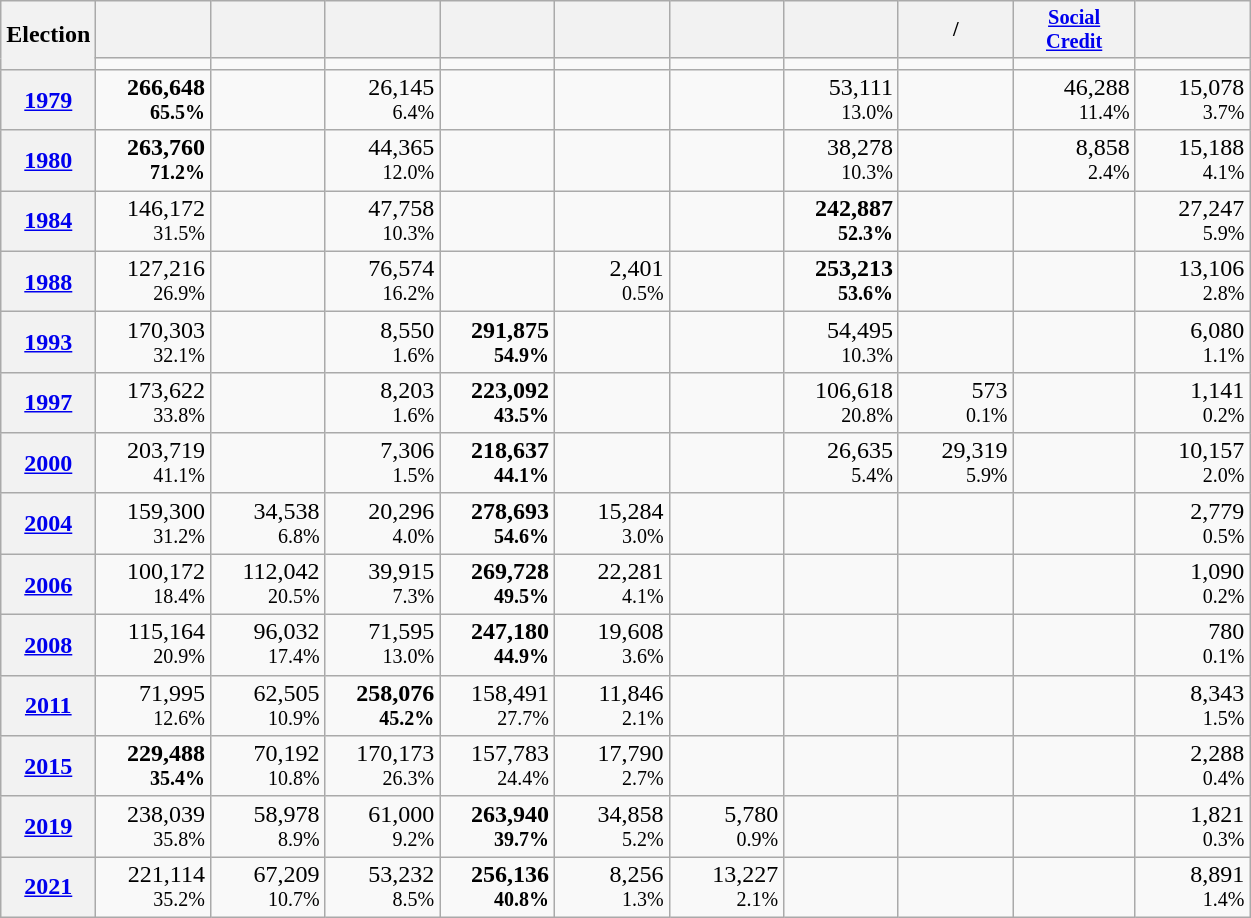<table class="wikitable" style="text-align:right; line-height:16px">
<tr>
<th rowspan="2" width="20">Election</th>
<th width="70" style="font-size:85%"></th>
<th width="70" style="font-size:85%"></th>
<th width="70" style="font-size:85%"></th>
<th width="70" style="font-size:85%"></th>
<th width="70" style="font-size:85%"></th>
<th width="70" style="font-size:85%"></th>
<th width="70" style="font-size:85%"></th>
<th width="70" style="font-size:85%"> /<br></th>
<th width="75" style="font-size:85%"><a href='#'>Social<br>Credit</a></th>
<th width="70" style="font-size:85%"></th>
</tr>
<tr>
<td></td>
<td></td>
<td></td>
<td></td>
<td></td>
<td></td>
<td></td>
<td></td>
<td></td>
<td></td>
</tr>
<tr>
<th scope="row"><a href='#'>1979</a></th>
<td><strong>266,648<br><small>65.5%</small></strong></td>
<td></td>
<td>26,145<br><small>6.4%</small></td>
<td></td>
<td></td>
<td></td>
<td>53,111<br><small>13.0%</small></td>
<td></td>
<td>46,288<br><small>11.4%</small></td>
<td>15,078<br><small>3.7%</small></td>
</tr>
<tr>
<th scope="row"><a href='#'>1980</a></th>
<td><strong>263,760<br><small>71.2%</small></strong></td>
<td></td>
<td>44,365<br><small>12.0%</small></td>
<td></td>
<td></td>
<td></td>
<td>38,278<br><small>10.3%</small></td>
<td></td>
<td>8,858<br><small>2.4%</small></td>
<td>15,188<br><small>4.1%</small></td>
</tr>
<tr>
<th scope="row"><a href='#'>1984</a></th>
<td>146,172<br><small>31.5%</small></td>
<td></td>
<td>47,758<br><small>10.3%</small></td>
<td></td>
<td></td>
<td></td>
<td><strong>242,887<br><small>52.3%</small></strong></td>
<td></td>
<td></td>
<td>27,247<br><small>5.9%</small></td>
</tr>
<tr>
<th scope="row"><a href='#'>1988</a></th>
<td>127,216<br><small>26.9%</small></td>
<td></td>
<td>76,574<br><small>16.2%</small></td>
<td></td>
<td>2,401<br><small>0.5%</small></td>
<td></td>
<td><strong>253,213<br><small>53.6%</small></strong></td>
<td></td>
<td></td>
<td>13,106<br><small>2.8%</small></td>
</tr>
<tr>
<th scope="row"><a href='#'>1993</a></th>
<td>170,303<br><small>32.1%</small></td>
<td></td>
<td>8,550<br><small>1.6%</small></td>
<td><strong>291,875<br><small>54.9%</small></strong></td>
<td></td>
<td></td>
<td>54,495<br><small>10.3%</small></td>
<td></td>
<td></td>
<td>6,080<br><small>1.1%</small></td>
</tr>
<tr>
<th scope="row"><a href='#'>1997</a></th>
<td>173,622<br><small>33.8%</small></td>
<td></td>
<td>8,203<br><small>1.6%</small></td>
<td><strong>223,092<br><small>43.5%</small></strong></td>
<td></td>
<td></td>
<td>106,618<br><small>20.8%</small></td>
<td>573<br><small>0.1%</small></td>
<td></td>
<td>1,141<br><small>0.2%</small></td>
</tr>
<tr>
<th scope="row"><a href='#'>2000</a></th>
<td>203,719<br><small>41.1%</small></td>
<td></td>
<td>7,306<br><small>1.5%</small></td>
<td><strong>218,637<br><small>44.1%</small></strong></td>
<td></td>
<td></td>
<td>26,635<br><small>5.4%</small></td>
<td>29,319<br><small>5.9%</small></td>
<td></td>
<td>10,157<br><small>2.0%</small></td>
</tr>
<tr>
<th scope="row"><a href='#'>2004</a></th>
<td>159,300<br><small>31.2%</small></td>
<td>34,538<br><small>6.8%</small></td>
<td>20,296<br><small>4.0%</small></td>
<td><strong>278,693<br><small>54.6%</small></strong></td>
<td>15,284<br><small>3.0%</small></td>
<td></td>
<td></td>
<td></td>
<td></td>
<td>2,779<br><small>0.5%</small></td>
</tr>
<tr>
<th scope="row"><a href='#'>2006</a></th>
<td>100,172<br><small>18.4%</small></td>
<td>112,042<br><small>20.5%</small></td>
<td>39,915<br><small>7.3%</small></td>
<td><strong>269,728<br><small>49.5%</small></strong></td>
<td>22,281<br><small>4.1%</small></td>
<td></td>
<td></td>
<td></td>
<td></td>
<td>1,090<br><small>0.2%</small></td>
</tr>
<tr>
<th scope="row"><a href='#'>2008</a></th>
<td>115,164<br><small>20.9%</small></td>
<td>96,032<br><small>17.4%</small></td>
<td>71,595<br><small>13.0%</small></td>
<td><strong>247,180<br><small>44.9%</small></strong></td>
<td>19,608<br><small>3.6%</small></td>
<td></td>
<td></td>
<td></td>
<td></td>
<td>780<br><small>0.1%</small></td>
</tr>
<tr>
<th scope="row"><a href='#'>2011</a></th>
<td>71,995<br><small>12.6%</small></td>
<td>62,505<br><small>10.9%</small></td>
<td><strong>258,076<br><small>45.2%</small></strong></td>
<td>158,491<br><small>27.7%</small></td>
<td>11,846<br><small>2.1%</small></td>
<td></td>
<td></td>
<td></td>
<td></td>
<td>8,343<br><small>1.5%</small></td>
</tr>
<tr>
<th scope="row"><a href='#'>2015</a></th>
<td><strong>229,488<br><small>35.4%</small></strong></td>
<td>70,192<br><small>10.8%</small></td>
<td>170,173<br><small>26.3%</small></td>
<td>157,783<br><small>24.4%</small></td>
<td>17,790<br><small>2.7%</small></td>
<td></td>
<td></td>
<td></td>
<td></td>
<td>2,288<br><small>0.4%</small></td>
</tr>
<tr>
<th scope="row"><a href='#'>2019</a></th>
<td>238,039<br><small>35.8%</small></td>
<td>58,978<br><small>8.9%</small></td>
<td>61,000<br><small>9.2%</small></td>
<td><strong>263,940<br><small>39.7%</small></strong></td>
<td>34,858<br><small>5.2%</small></td>
<td>5,780<br><small>0.9%</small></td>
<td></td>
<td></td>
<td></td>
<td>1,821<br><small>0.3%</small></td>
</tr>
<tr>
<th scope="row"><a href='#'>2021</a></th>
<td>221,114<br><small>35.2%</small></td>
<td>67,209<br><small>10.7%</small></td>
<td>53,232<br><small>8.5%</small></td>
<td><strong>256,136<br><small>40.8%</small></strong></td>
<td>8,256<br><small>1.3%</small></td>
<td>13,227<br><small>2.1%</small></td>
<td></td>
<td></td>
<td></td>
<td>8,891<br><small>1.4%</small></td>
</tr>
</table>
